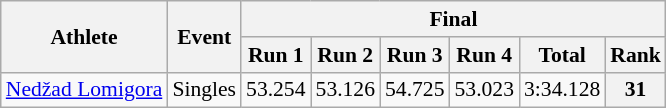<table class="wikitable" style="font-size:90%">
<tr>
<th rowspan="2">Athlete</th>
<th rowspan="2">Event</th>
<th colspan="6">Final</th>
</tr>
<tr>
<th>Run 1</th>
<th>Run 2</th>
<th>Run 3</th>
<th>Run 4</th>
<th>Total</th>
<th>Rank</th>
</tr>
<tr>
<td><a href='#'>Nedžad Lomigora</a></td>
<td>Singles</td>
<td align="center">53.254</td>
<td align="center">53.126</td>
<td align="center">54.725</td>
<td align="center">53.023</td>
<td align="center">3:34.128</td>
<th align="center">31</th>
</tr>
</table>
